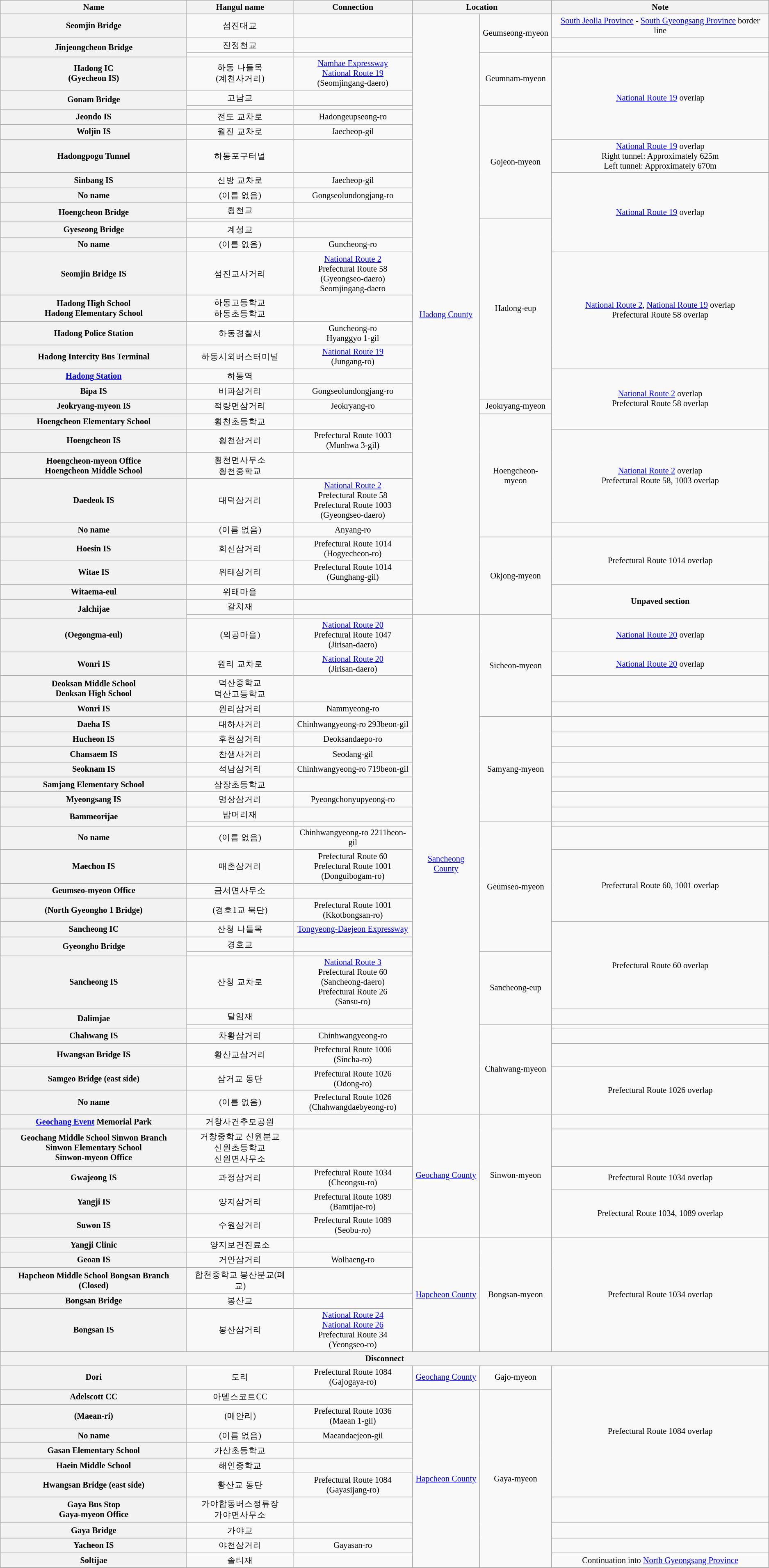<table class="wikitable" style="font-size: 85%; text-align: center;">
<tr>
<th>Name </th>
<th>Hangul name</th>
<th>Connection</th>
<th colspan="2">Location</th>
<th>Note</th>
</tr>
<tr>
<th>Seomjin Bridge</th>
<td>섬진대교</td>
<td></td>
<td rowspan=31><a href='#'>Hadong County</a></td>
<td rowspan=2>Geumseong-myeon</td>
<td><a href='#'>South Jeolla Province</a> - <a href='#'>South Gyeongsang Province</a> border line</td>
</tr>
<tr>
<th rowspan=2>Jinjeongcheon Bridge</th>
<td>진정천교</td>
<td></td>
<td></td>
</tr>
<tr>
<td></td>
<td></td>
<td rowspan=3>Geumnam-myeon</td>
<td></td>
</tr>
<tr>
<th>Hadong IC<br>(Gyecheon IS)</th>
<td>하동 나들목<br>(계천사거리)</td>
<td><a href='#'>Namhae Expressway</a><br><a href='#'>National Route 19</a><br>(Seomjingang-daero)</td>
<td rowspan=5><a href='#'>National Route 19</a> overlap</td>
</tr>
<tr>
<th rowspan=2>Gonam Bridge</th>
<td>고남교</td>
<td></td>
</tr>
<tr>
<td></td>
<td></td>
<td rowspan=7>Gojeon-myeon</td>
</tr>
<tr>
<th>Jeondo IS</th>
<td>전도 교차로</td>
<td>Hadongeupseong-ro</td>
</tr>
<tr>
<th>Woljin IS</th>
<td>월진 교차로</td>
<td>Jaecheop-gil</td>
</tr>
<tr>
<th>Hadongpogu Tunnel</th>
<td>하동포구터널</td>
<td></td>
<td><a href='#'>National Route 19</a> overlap<br>Right tunnel: Approximately 625m<br>Left tunnel: Approximately 670m</td>
</tr>
<tr>
<th>Sinbang IS</th>
<td>신방 교차로</td>
<td>Jaecheop-gil</td>
<td rowspan=6><a href='#'>National Route 19</a> overlap</td>
</tr>
<tr>
<th>No name</th>
<td>(이름 없음)</td>
<td>Gongseolundongjang-ro</td>
</tr>
<tr>
<th rowspan=2>Hoengcheon Bridge</th>
<td>횡천교</td>
<td></td>
</tr>
<tr>
<td></td>
<td></td>
<td rowspan=9>Hadong-eup</td>
</tr>
<tr>
<th>Gyeseong Bridge</th>
<td>계성교</td>
<td></td>
</tr>
<tr>
<th>No name</th>
<td>(이름 없음)</td>
<td>Guncheong-ro</td>
</tr>
<tr>
<th>Seomjin Bridge IS</th>
<td>섬진교사거리</td>
<td><a href='#'>National Route 2</a><br>Prefectural Route 58<br>(Gyeongseo-daero)<br>Seomjingang-daero</td>
<td rowspan=4><a href='#'>National Route 2</a>, <a href='#'>National Route 19</a> overlap<br>Prefectural Route 58 overlap</td>
</tr>
<tr>
<th>Hadong High School<br>Hadong Elementary School</th>
<td>하동고등학교<br>하동초등학교</td>
<td></td>
</tr>
<tr>
<th>Hadong Police Station</th>
<td>하동경찰서</td>
<td>Guncheong-ro<br>Hyanggyo 1-gil</td>
</tr>
<tr>
<th>Hadong Intercity Bus Terminal</th>
<td>하동시외버스터미널</td>
<td><a href='#'>National Route 19</a><br>(Jungang-ro)</td>
</tr>
<tr>
<th><a href='#'>Hadong Station</a></th>
<td>하동역</td>
<td></td>
<td rowspan=4><a href='#'>National Route 2</a> overlap<br>Prefectural Route 58 overlap</td>
</tr>
<tr>
<th>Bipa IS</th>
<td>비파삼거리</td>
<td>Gongseolundongjang-ro</td>
</tr>
<tr>
<th>Jeokryang-myeon IS</th>
<td>적량면삼거리</td>
<td>Jeokryang-ro</td>
<td>Jeokryang-myeon</td>
</tr>
<tr>
<th>Hoengcheon Elementary School</th>
<td>횡천초등학교</td>
<td></td>
<td rowspan=5>Hoengcheon-myeon</td>
</tr>
<tr>
<th>Hoengcheon IS</th>
<td>횡천삼거리</td>
<td>Prefectural Route 1003<br>(Munhwa 3-gil)</td>
<td rowspan=3><a href='#'>National Route 2</a> overlap<br>Prefectural Route 58, 1003 overlap</td>
</tr>
<tr>
<th>Hoengcheon-myeon Office<br>Hoengcheon Middle School</th>
<td>횡천면사무소<br>횡천중학교</td>
<td></td>
</tr>
<tr>
<th>Daedeok IS</th>
<td>대덕삼거리</td>
<td><a href='#'>National Route 2</a><br>Prefectural Route 58<br>Prefectural Route 1003<br>(Gyeongseo-daero)</td>
</tr>
<tr>
<th>No name</th>
<td>(이름 없음)</td>
<td>Anyang-ro</td>
<td></td>
</tr>
<tr>
<th>Hoesin IS</th>
<td>회신삼거리</td>
<td>Prefectural Route 1014<br>(Hogyecheon-ro)</td>
<td rowspan=4>Okjong-myeon</td>
<td rowspan=2>Prefectural Route 1014 overlap</td>
</tr>
<tr>
<th>Witae IS</th>
<td>위태삼거리</td>
<td>Prefectural Route 1014<br>(Gunghang-gil)</td>
</tr>
<tr>
<th>Witaema-eul</th>
<td>위태마을</td>
<td></td>
<td rowspan=3><strong>Unpaved section</strong></td>
</tr>
<tr>
<th rowspan=2>Jalchijae</th>
<td>갈치재</td>
<td></td>
</tr>
<tr>
<td></td>
<td></td>
<td rowspan=27><a href='#'>Sancheong County</a></td>
<td rowspan=5>Sicheon-myeon</td>
</tr>
<tr>
<th>(Oegongma-eul)</th>
<td>(외공마을)</td>
<td><a href='#'>National Route 20</a><br>Prefectural Route 1047<br>(Jirisan-daero)</td>
<td><a href='#'>National Route 20</a> overlap</td>
</tr>
<tr>
<th>Wonri IS</th>
<td>원리 교차로</td>
<td><a href='#'>National Route 20</a><br>(Jirisan-daero)</td>
<td><a href='#'>National Route 20</a> overlap</td>
</tr>
<tr>
<th>Deoksan Middle School<br>Deoksan High School</th>
<td>덕산중학교<br>덕산고등학교</td>
<td></td>
<td></td>
</tr>
<tr>
<th>Wonri IS</th>
<td>원리삼거리</td>
<td>Nammyeong-ro</td>
<td></td>
</tr>
<tr>
<th>Daeha IS</th>
<td>대하사거리</td>
<td>Chinhwangyeong-ro 293beon-gil</td>
<td rowspan=7>Samyang-myeon</td>
<td></td>
</tr>
<tr>
<th>Hucheon IS</th>
<td>후천삼거리</td>
<td>Deoksandaepo-ro</td>
<td></td>
</tr>
<tr>
<th>Chansaem IS</th>
<td>찬샘사거리</td>
<td>Seodang-gil</td>
<td></td>
</tr>
<tr>
<th>Seoknam IS</th>
<td>석남삼거리</td>
<td>Chinhwangyeong-ro 719beon-gil</td>
<td></td>
</tr>
<tr>
<th>Samjang Elementary School</th>
<td>삼장초등학교</td>
<td></td>
<td></td>
</tr>
<tr>
<th>Myeongsang IS</th>
<td>명상삼거리</td>
<td>Pyeongchonyupyeong-ro</td>
<td></td>
</tr>
<tr>
<th rowspan=2>Bammeorijae</th>
<td>밤머리재</td>
<td></td>
<td></td>
</tr>
<tr>
<td></td>
<td></td>
<td rowspan=7>Geumseo-myeon</td>
<td></td>
</tr>
<tr>
<th>No name</th>
<td>(이름 없음)</td>
<td>Chinhwangyeong-ro 2211beon-gil</td>
<td></td>
</tr>
<tr>
<th>Maechon IS</th>
<td>매촌삼거리</td>
<td>Prefectural Route 60<br>Prefectural Route 1001<br>(Donguibogam-ro)</td>
<td rowspan=3>Prefectural Route 60, 1001 overlap</td>
</tr>
<tr>
<th>Geumseo-myeon Office</th>
<td>금서면사무소</td>
<td></td>
</tr>
<tr>
<th>(North Gyeongho 1 Bridge)</th>
<td>(경호1교 북단)</td>
<td>Prefectural Route 1001<br>(Kkotbongsan-ro)</td>
</tr>
<tr>
<th>Sancheong IC</th>
<td>산청 나들목</td>
<td><a href='#'>Tongyeong-Daejeon Expressway</a></td>
<td rowspan=4>Prefectural Route 60 overlap</td>
</tr>
<tr>
<th rowspan=2>Gyeongho Bridge</th>
<td>경호교</td>
<td></td>
</tr>
<tr>
<td></td>
<td></td>
<td rowspan=3>Sancheong-eup</td>
</tr>
<tr>
<th>Sancheong IS</th>
<td>산청 교차로</td>
<td><a href='#'>National Route 3</a><br>Prefectural Route 60<br>(Sancheong-daero)<br>Prefectural Route 26<br>(Sansu-ro)</td>
</tr>
<tr>
<th rowspan=2>Dalimjae</th>
<td>달임재</td>
<td></td>
<td></td>
</tr>
<tr>
<td></td>
<td></td>
<td rowspan=5>Chahwang-myeon</td>
<td></td>
</tr>
<tr>
<th>Chahwang IS</th>
<td>차황삼거리</td>
<td>Chinhwangyeong-ro</td>
<td></td>
</tr>
<tr>
<th>Hwangsan Bridge IS</th>
<td>황산교삼거리</td>
<td>Prefectural Route 1006<br>(Sincha-ro)</td>
<td></td>
</tr>
<tr>
<th>Samgeo Bridge (east side)</th>
<td>삼거교 동단</td>
<td>Prefectural Route 1026<br>(Odong-ro)</td>
<td rowspan=2>Prefectural Route 1026 overlap</td>
</tr>
<tr>
<th>No name</th>
<td>(이름 없음)</td>
<td>Prefectural Route 1026<br>(Chahwangdaebyeong-ro)</td>
</tr>
<tr>
<th><a href='#'>Geochang Event</a> Memorial Park</th>
<td>거창사건추모공원</td>
<td></td>
<td rowspan=5><a href='#'>Geochang County</a></td>
<td rowspan=5>Sinwon-myeon</td>
<td></td>
</tr>
<tr>
<th>Geochang Middle School Sinwon Branch<br>Sinwon Elementary School<br>Sinwon-myeon Office</th>
<td>거창중학교 신원분교<br>신원초등학교<br>신원면사무소</td>
<td></td>
<td></td>
</tr>
<tr>
<th>Gwajeong IS</th>
<td>과정삼거리</td>
<td>Prefectural Route 1034<br>(Cheongsu-ro)</td>
<td>Prefectural Route 1034 overlap</td>
</tr>
<tr>
<th>Yangji IS</th>
<td>양지삼거리</td>
<td>Prefectural Route 1089<br>(Bamtijae-ro)</td>
<td rowspan=2>Prefectural Route 1034, 1089 overlap</td>
</tr>
<tr>
<th>Suwon IS</th>
<td>수원삼거리</td>
<td>Prefectural Route 1089<br>(Seobu-ro)</td>
</tr>
<tr>
<th>Yangji Clinic</th>
<td>양지보건진료소</td>
<td></td>
<td rowspan=5><a href='#'>Hapcheon County</a></td>
<td rowspan=5>Bongsan-myeon</td>
<td rowspan=5>Prefectural Route 1034 overlap</td>
</tr>
<tr>
<th>Geoan IS</th>
<td>거안삼거리</td>
<td>Wolhaeng-ro</td>
</tr>
<tr>
<th>Hapcheon Middle School Bongsan Branch (Closed)</th>
<td>합천중학교 봉산분교(폐교)</td>
<td></td>
</tr>
<tr>
<th>Bongsan Bridge</th>
<td>봉산교</td>
<td></td>
</tr>
<tr>
<th>Bongsan IS</th>
<td>봉산삼거리</td>
<td><a href='#'>National Route 24</a><br><a href='#'>National Route 26</a><br>Prefectural Route 34<br>(Yeongseo-ro)</td>
</tr>
<tr>
<th colspan=6>Disconnect</th>
</tr>
<tr>
<th>Dori</th>
<td>도리</td>
<td>Prefectural Route 1084<br>(Gajogaya-ro)</td>
<td><a href='#'>Geochang County</a></td>
<td>Gajo-myeon</td>
<td rowspan=7>Prefectural Route 1084 overlap</td>
</tr>
<tr>
<th>Adelscott CC</th>
<td>아델스코트CC</td>
<td></td>
<td rowspan=10><a href='#'>Hapcheon County</a></td>
<td rowspan=10>Gaya-myeon</td>
</tr>
<tr>
<th>(Maean-ri)</th>
<td>(매안리)</td>
<td>Prefectural Route 1036<br>(Maean 1-gil)</td>
</tr>
<tr>
<th>No name</th>
<td>(이름 없음)</td>
<td>Maeandaejeon-gil</td>
</tr>
<tr>
<th>Gasan Elementary School</th>
<td>가산초등학교</td>
<td></td>
</tr>
<tr>
<th>Haein Middle School</th>
<td>해인중학교</td>
<td></td>
</tr>
<tr>
<th>Hwangsan Bridge (east side)</th>
<td>황산교 동단</td>
<td>Prefectural Route 1084<br>(Gayasijang-ro)</td>
</tr>
<tr>
<th>Gaya Bus Stop<br>Gaya-myeon Office</th>
<td>가야합동버스정류장<br>가야면사무소</td>
<td></td>
<td></td>
</tr>
<tr>
<th>Gaya Bridge</th>
<td>가야교</td>
<td></td>
<td></td>
</tr>
<tr>
<th>Yacheon IS</th>
<td>야천삼거리</td>
<td>Gayasan-ro</td>
<td></td>
</tr>
<tr>
<th>Soltijae</th>
<td>솔티재</td>
<td></td>
<td>Continuation into <a href='#'>North Gyeongsang Province</a></td>
</tr>
<tr>
</tr>
</table>
